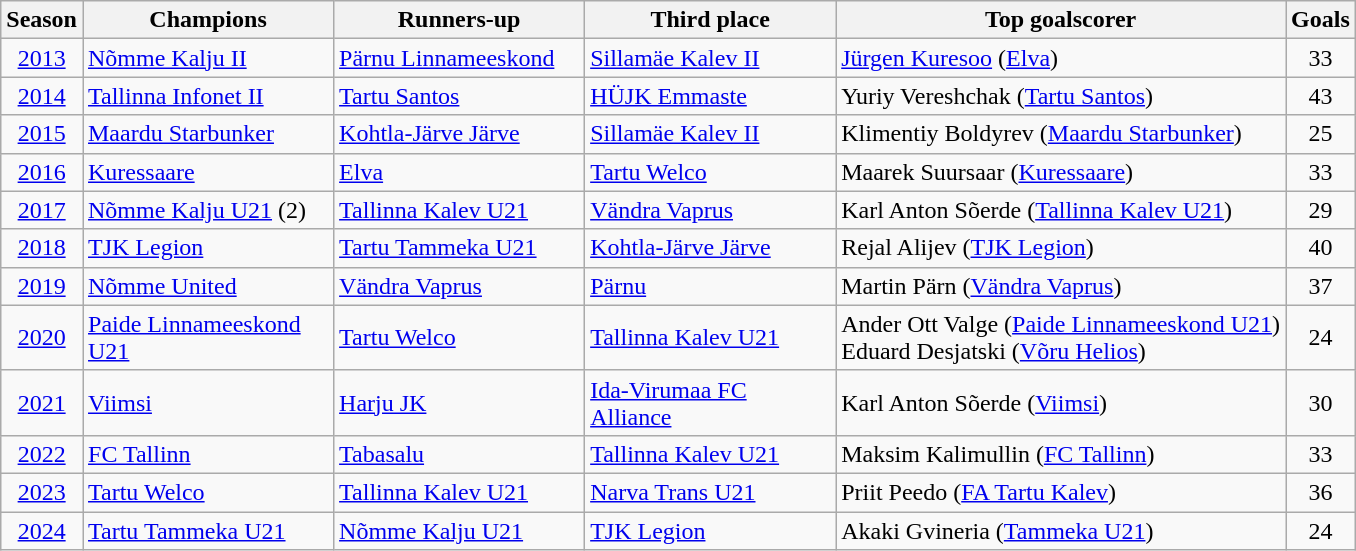<table class="wikitable sortable">
<tr>
<th>Season</th>
<th width=160px>Champions</th>
<th width=160px>Runners-up</th>
<th width=160px>Third place</th>
<th>Top goalscorer</th>
<th>Goals</th>
</tr>
<tr>
<td align="center"><a href='#'>2013</a></td>
<td><a href='#'>Nõmme Kalju II</a></td>
<td><a href='#'>Pärnu Linnameeskond</a></td>
<td><a href='#'>Sillamäe Kalev II</a></td>
<td> <a href='#'>Jürgen Kuresoo</a> (<a href='#'>Elva</a>)</td>
<td align="center">33</td>
</tr>
<tr>
<td align="center"><a href='#'>2014</a></td>
<td><a href='#'>Tallinna Infonet II</a></td>
<td><a href='#'>Tartu Santos</a></td>
<td><a href='#'>HÜJK Emmaste</a></td>
<td> Yuriy Vereshchak (<a href='#'>Tartu Santos</a>)</td>
<td align="center">43</td>
</tr>
<tr>
<td align="center"><a href='#'>2015</a></td>
<td><a href='#'>Maardu Starbunker</a></td>
<td><a href='#'>Kohtla-Järve Järve</a></td>
<td><a href='#'>Sillamäe Kalev II</a></td>
<td> Klimentiy Boldyrev (<a href='#'>Maardu Starbunker</a>)</td>
<td align="center">25</td>
</tr>
<tr>
<td align="center"><a href='#'>2016</a></td>
<td><a href='#'>Kuressaare</a></td>
<td><a href='#'>Elva</a></td>
<td><a href='#'>Tartu Welco</a></td>
<td> Maarek Suursaar (<a href='#'>Kuressaare</a>)</td>
<td align="center">33</td>
</tr>
<tr>
<td align="center"><a href='#'>2017</a></td>
<td><a href='#'>Nõmme Kalju U21</a> (2)</td>
<td><a href='#'>Tallinna Kalev U21</a></td>
<td><a href='#'>Vändra Vaprus</a></td>
<td> Karl Anton Sõerde (<a href='#'>Tallinna Kalev U21</a>)</td>
<td align="center">29</td>
</tr>
<tr>
<td align="center"><a href='#'>2018</a></td>
<td><a href='#'>TJK Legion</a></td>
<td><a href='#'>Tartu Tammeka U21</a></td>
<td><a href='#'>Kohtla-Järve Järve</a></td>
<td> Rejal Alijev (<a href='#'>TJK Legion</a>)</td>
<td align="center">40</td>
</tr>
<tr>
<td align="center"><a href='#'>2019</a></td>
<td><a href='#'>Nõmme United</a></td>
<td><a href='#'>Vändra Vaprus</a></td>
<td><a href='#'>Pärnu</a></td>
<td> Martin Pärn (<a href='#'>Vändra Vaprus</a>)</td>
<td align="center">37</td>
</tr>
<tr>
<td align="center"><a href='#'>2020</a></td>
<td><a href='#'>Paide Linnameeskond U21</a></td>
<td><a href='#'>Tartu Welco</a></td>
<td><a href='#'>Tallinna Kalev U21</a></td>
<td> Ander Ott Valge (<a href='#'>Paide Linnameeskond U21</a>) <br> Eduard Desjatski (<a href='#'>Võru Helios</a>)</td>
<td align="center">24</td>
</tr>
<tr>
<td align="center"><a href='#'>2021</a></td>
<td><a href='#'>Viimsi</a></td>
<td><a href='#'>Harju JK</a></td>
<td><a href='#'>Ida-Virumaa FC Alliance</a></td>
<td> Karl Anton Sõerde (<a href='#'>Viimsi</a>)</td>
<td align="center">30</td>
</tr>
<tr>
<td align="center"><a href='#'>2022</a></td>
<td><a href='#'>FC Tallinn</a></td>
<td><a href='#'>Tabasalu</a></td>
<td><a href='#'>Tallinna Kalev U21</a></td>
<td> Maksim Kalimullin (<a href='#'>FC Tallinn</a>)</td>
<td align="center">33</td>
</tr>
<tr>
<td align="center"><a href='#'>2023</a></td>
<td><a href='#'>Tartu Welco</a></td>
<td><a href='#'>Tallinna Kalev U21</a></td>
<td><a href='#'>Narva Trans U21</a></td>
<td> Priit Peedo (<a href='#'>FA Tartu Kalev</a>)</td>
<td align="center">36</td>
</tr>
<tr>
<td align="center"><a href='#'>2024</a></td>
<td><a href='#'>Tartu Tammeka U21</a></td>
<td><a href='#'>Nõmme Kalju U21</a></td>
<td><a href='#'>TJK Legion</a></td>
<td> Akaki Gvineria (<a href='#'>Tammeka U21</a>)</td>
<td align="center">24</td>
</tr>
</table>
